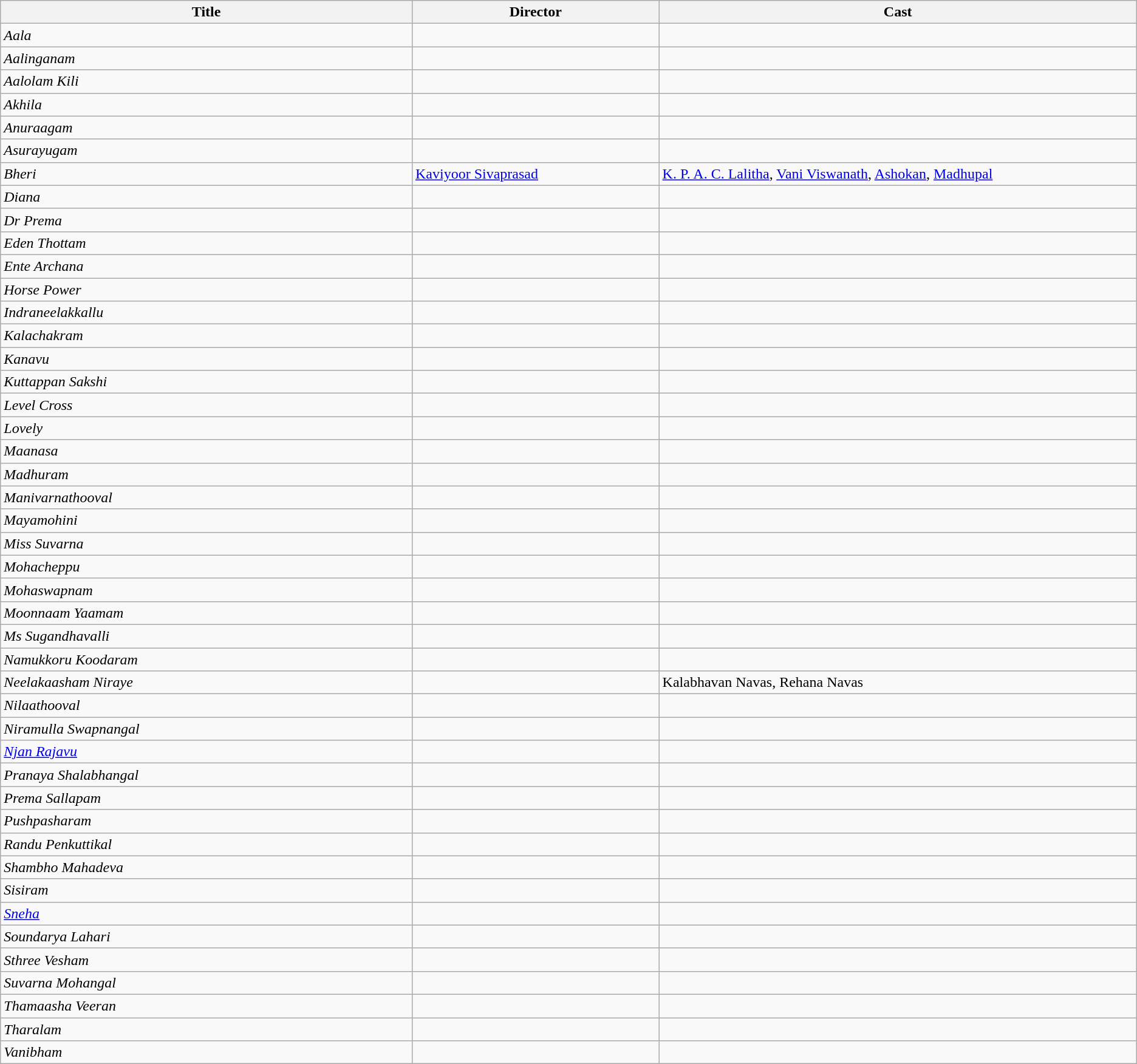<table class="sortable wikitable">
<tr>
<th style="width:25%;">Title</th>
<th style="width:15%;">Director</th>
<th style="width:29%;">Cast</th>
</tr>
<tr |->
<td><em>Aala</em></td>
<td></td>
<td></td>
</tr>
<tr>
<td><em>Aalinganam</em></td>
<td></td>
<td></td>
</tr>
<tr>
<td><em>Aalolam Kili</em></td>
<td></td>
<td></td>
</tr>
<tr>
<td><em>Akhila</em></td>
<td></td>
<td></td>
</tr>
<tr>
<td><em>Anuraagam</em></td>
<td></td>
<td></td>
</tr>
<tr>
<td><em>Asurayugam</em></td>
<td></td>
<td></td>
</tr>
<tr>
<td><em>Bheri</em></td>
<td><a href='#'>Kaviyoor Sivaprasad</a></td>
<td><a href='#'>K. P. A. C. Lalitha</a>, <a href='#'>Vani Viswanath</a>, <a href='#'>Ashokan</a>, <a href='#'>Madhupal</a></td>
</tr>
<tr>
<td><em>Diana</em></td>
<td></td>
<td></td>
</tr>
<tr>
<td><em>Dr Prema</em></td>
<td></td>
<td></td>
</tr>
<tr>
<td><em>Eden Thottam</em></td>
<td></td>
<td></td>
</tr>
<tr>
<td><em>Ente Archana</em></td>
<td></td>
<td></td>
</tr>
<tr>
<td><em>Horse Power</em></td>
<td></td>
<td></td>
</tr>
<tr>
<td><em>Indraneelakkallu</em></td>
<td></td>
<td></td>
</tr>
<tr>
<td><em>Kalachakram</em></td>
<td></td>
<td></td>
</tr>
<tr>
<td><em>Kanavu</em></td>
<td></td>
<td></td>
</tr>
<tr>
<td><em>Kuttappan Sakshi</em></td>
<td></td>
<td></td>
</tr>
<tr>
<td><em>Level Cross</em></td>
<td></td>
<td></td>
</tr>
<tr>
<td><em>Lovely</em></td>
<td></td>
<td></td>
</tr>
<tr>
<td><em>Maanasa</em></td>
<td></td>
<td></td>
</tr>
<tr>
<td><em>Madhuram</em></td>
<td></td>
<td></td>
</tr>
<tr>
<td><em>Manivarnathooval</em></td>
<td></td>
<td></td>
</tr>
<tr>
<td><em>Mayamohini</em></td>
<td></td>
<td></td>
</tr>
<tr>
<td><em>Miss Suvarna</em></td>
<td></td>
<td></td>
</tr>
<tr>
<td><em>Mohacheppu</em></td>
<td></td>
<td></td>
</tr>
<tr>
<td><em>Mohaswapnam</em></td>
<td></td>
<td></td>
</tr>
<tr>
<td><em>Moonnaam Yaamam</em></td>
<td></td>
<td></td>
</tr>
<tr>
<td><em>Ms Sugandhavalli</em></td>
<td></td>
<td></td>
</tr>
<tr>
<td><em>Namukkoru Koodaram</em></td>
<td></td>
<td></td>
</tr>
<tr>
<td><em>Neelakaasham Niraye</em></td>
<td></td>
<td>Kalabhavan Navas, Rehana Navas</td>
</tr>
<tr>
<td><em>Nilaathooval</em></td>
<td></td>
<td></td>
</tr>
<tr>
<td><em>Niramulla Swapnangal</em></td>
<td></td>
<td></td>
</tr>
<tr>
<td><em><a href='#'>Njan Rajavu</a></em></td>
<td></td>
<td></td>
</tr>
<tr>
<td><em>Pranaya Shalabhangal</em></td>
<td></td>
<td></td>
</tr>
<tr>
<td><em>Prema Sallapam</em></td>
<td></td>
<td></td>
</tr>
<tr>
<td><em>Pushpasharam</em></td>
<td></td>
<td></td>
</tr>
<tr>
<td><em>Randu Penkuttikal</em></td>
<td></td>
<td></td>
</tr>
<tr>
<td><em>Shambho Mahadeva</em></td>
<td></td>
<td></td>
</tr>
<tr>
<td><em>Sisiram</em></td>
<td></td>
<td></td>
</tr>
<tr>
<td><em><a href='#'>Sneha</a></em></td>
<td></td>
<td></td>
</tr>
<tr>
<td><em>Soundarya Lahari</em></td>
<td></td>
<td></td>
</tr>
<tr>
<td><em>Sthree Vesham</em></td>
<td></td>
<td></td>
</tr>
<tr>
<td><em>Suvarna Mohangal</em></td>
<td></td>
<td></td>
</tr>
<tr>
<td><em>Thamaasha Veeran</em></td>
<td></td>
<td></td>
</tr>
<tr>
<td><em>Tharalam</em></td>
<td></td>
<td></td>
</tr>
<tr>
<td><em>Vanibham</em></td>
<td></td>
<td></td>
</tr>
</table>
